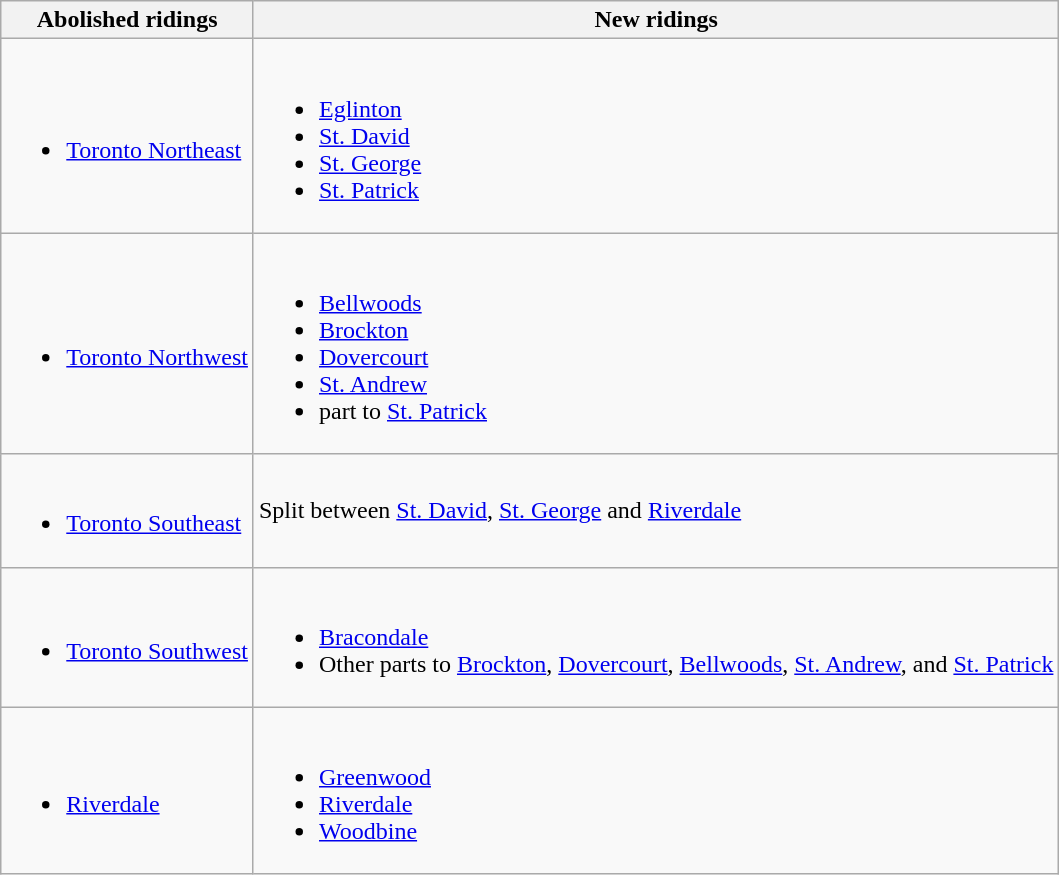<table class="wikitable">
<tr>
<th>Abolished ridings</th>
<th>New ridings</th>
</tr>
<tr>
<td><br><ul><li><a href='#'>Toronto Northeast</a></li></ul></td>
<td><br><ul><li><a href='#'>Eglinton</a></li><li><a href='#'>St. David</a></li><li><a href='#'>St. George</a></li><li><a href='#'>St. Patrick</a></li></ul></td>
</tr>
<tr>
<td><br><ul><li><a href='#'>Toronto Northwest</a></li></ul></td>
<td><br><ul><li><a href='#'>Bellwoods</a></li><li><a href='#'>Brockton</a></li><li><a href='#'>Dovercourt</a></li><li><a href='#'>St. Andrew</a></li><li>part to <a href='#'>St. Patrick</a></li></ul></td>
</tr>
<tr>
<td><br><ul><li><a href='#'>Toronto Southeast</a></li></ul></td>
<td>Split between <a href='#'>St. David</a>, <a href='#'>St. George</a> and <a href='#'>Riverdale</a></td>
</tr>
<tr>
<td><br><ul><li><a href='#'>Toronto Southwest</a></li></ul></td>
<td><br><ul><li><a href='#'>Bracondale</a></li><li>Other parts to <a href='#'>Brockton</a>, <a href='#'>Dovercourt</a>, <a href='#'>Bellwoods</a>, <a href='#'>St. Andrew</a>, and <a href='#'>St. Patrick</a></li></ul></td>
</tr>
<tr>
<td><br><ul><li><a href='#'>Riverdale</a></li></ul></td>
<td><br><ul><li><a href='#'>Greenwood</a></li><li><a href='#'>Riverdale</a></li><li><a href='#'>Woodbine</a></li></ul></td>
</tr>
</table>
